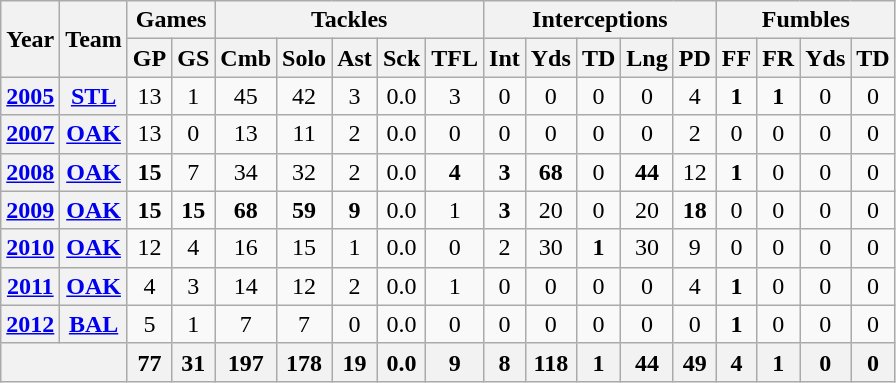<table class="wikitable" style="text-align:center">
<tr>
<th rowspan="2">Year</th>
<th rowspan="2">Team</th>
<th colspan="2">Games</th>
<th colspan="5">Tackles</th>
<th colspan="5">Interceptions</th>
<th colspan="4">Fumbles</th>
</tr>
<tr>
<th>GP</th>
<th>GS</th>
<th>Cmb</th>
<th>Solo</th>
<th>Ast</th>
<th>Sck</th>
<th>TFL</th>
<th>Int</th>
<th>Yds</th>
<th>TD</th>
<th>Lng</th>
<th>PD</th>
<th>FF</th>
<th>FR</th>
<th>Yds</th>
<th>TD</th>
</tr>
<tr>
<th><a href='#'>2005</a></th>
<th><a href='#'>STL</a></th>
<td>13</td>
<td>1</td>
<td>45</td>
<td>42</td>
<td>3</td>
<td>0.0</td>
<td>3</td>
<td>0</td>
<td>0</td>
<td>0</td>
<td>0</td>
<td>4</td>
<td><strong>1</strong></td>
<td><strong>1</strong></td>
<td>0</td>
<td>0</td>
</tr>
<tr>
<th><a href='#'>2007</a></th>
<th><a href='#'>OAK</a></th>
<td>13</td>
<td>0</td>
<td>13</td>
<td>11</td>
<td>2</td>
<td>0.0</td>
<td>0</td>
<td>0</td>
<td>0</td>
<td>0</td>
<td>0</td>
<td>2</td>
<td>0</td>
<td>0</td>
<td>0</td>
<td>0</td>
</tr>
<tr>
<th><a href='#'>2008</a></th>
<th><a href='#'>OAK</a></th>
<td><strong>15</strong></td>
<td>7</td>
<td>34</td>
<td>32</td>
<td>2</td>
<td>0.0</td>
<td><strong>4</strong></td>
<td><strong>3</strong></td>
<td><strong>68</strong></td>
<td>0</td>
<td><strong>44</strong></td>
<td>12</td>
<td><strong>1</strong></td>
<td>0</td>
<td>0</td>
<td>0</td>
</tr>
<tr>
<th><a href='#'>2009</a></th>
<th><a href='#'>OAK</a></th>
<td><strong>15</strong></td>
<td><strong>15</strong></td>
<td><strong>68</strong></td>
<td><strong>59</strong></td>
<td><strong>9</strong></td>
<td>0.0</td>
<td>1</td>
<td><strong>3</strong></td>
<td>20</td>
<td>0</td>
<td>20</td>
<td><strong>18</strong></td>
<td>0</td>
<td>0</td>
<td>0</td>
<td>0</td>
</tr>
<tr>
<th><a href='#'>2010</a></th>
<th><a href='#'>OAK</a></th>
<td>12</td>
<td>4</td>
<td>16</td>
<td>15</td>
<td>1</td>
<td>0.0</td>
<td>0</td>
<td>2</td>
<td>30</td>
<td><strong>1</strong></td>
<td>30</td>
<td>9</td>
<td>0</td>
<td>0</td>
<td>0</td>
<td>0</td>
</tr>
<tr>
<th><a href='#'>2011</a></th>
<th><a href='#'>OAK</a></th>
<td>4</td>
<td>3</td>
<td>14</td>
<td>12</td>
<td>2</td>
<td>0.0</td>
<td>1</td>
<td>0</td>
<td>0</td>
<td>0</td>
<td>0</td>
<td>4</td>
<td><strong>1</strong></td>
<td>0</td>
<td>0</td>
<td>0</td>
</tr>
<tr>
<th><a href='#'>2012</a></th>
<th><a href='#'>BAL</a></th>
<td>5</td>
<td>1</td>
<td>7</td>
<td>7</td>
<td>0</td>
<td>0.0</td>
<td>0</td>
<td>0</td>
<td>0</td>
<td>0</td>
<td>0</td>
<td>0</td>
<td><strong>1</strong></td>
<td>0</td>
<td>0</td>
<td>0</td>
</tr>
<tr>
<th colspan="2"></th>
<th>77</th>
<th>31</th>
<th>197</th>
<th>178</th>
<th>19</th>
<th>0.0</th>
<th>9</th>
<th>8</th>
<th>118</th>
<th>1</th>
<th>44</th>
<th>49</th>
<th>4</th>
<th>1</th>
<th>0</th>
<th>0</th>
</tr>
</table>
